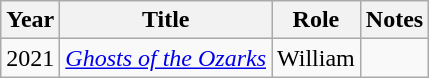<table class="wikitable sortable">
<tr>
<th>Year</th>
<th>Title</th>
<th>Role</th>
<th "class="unsortable">Notes</th>
</tr>
<tr>
<td>2021</td>
<td><em><a href='#'>Ghosts of the Ozarks</a></em></td>
<td>William</td>
<td></td>
</tr>
</table>
